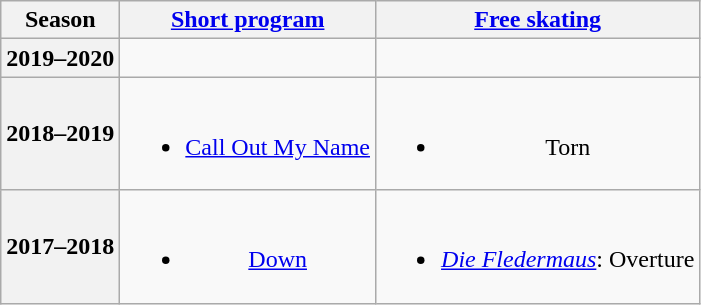<table class=wikitable style=text-align:center>
<tr>
<th>Season</th>
<th><a href='#'>Short program</a></th>
<th><a href='#'>Free skating</a></th>
</tr>
<tr>
<th>2019–2020</th>
<td></td>
<td></td>
</tr>
<tr>
<th>2018–2019<br></th>
<td><br><ul><li><a href='#'>Call Out My Name</a><br></li></ul></td>
<td><br><ul><li>Torn<br></li></ul></td>
</tr>
<tr>
<th>2017–2018</th>
<td><br><ul><li><a href='#'>Down</a><br></li></ul></td>
<td><br><ul><li><em><a href='#'>Die Fledermaus</a></em>: Overture<br></li></ul></td>
</tr>
</table>
